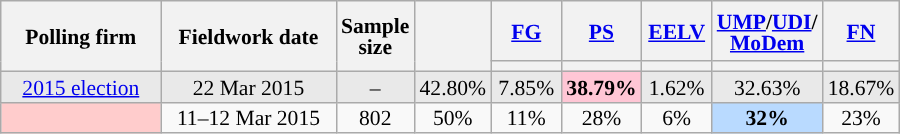<table class="wikitable sortable" style="text-align:center;font-size:90%;line-height:14px;">
<tr style="height:40px;">
<th style="width:100px;" rowspan="2">Polling firm</th>
<th style="width:110px;" rowspan="2">Fieldwork date</th>
<th style="width:35px;" rowspan="2">Sample<br>size</th>
<th style="width:30px;" rowspan="2"></th>
<th class="unsortable" style="width:40px;"><a href='#'>FG</a></th>
<th class="unsortable" style="width:40px;"><a href='#'>PS</a></th>
<th class="unsortable" style="width:40px;"><a href='#'>EELV</a></th>
<th class="unsortable" style="width:40px;"><a href='#'>UMP</a>/<a href='#'>UDI</a>/<br><a href='#'>MoDem</a></th>
<th class="unsortable" style="width:40px;"><a href='#'>FN</a></th>
</tr>
<tr>
<th style="background:"></th>
<th style="background:"></th>
<th style="background:"></th>
<th style="background:"></th>
<th style="background:"></th>
</tr>
<tr style="background:#E9E9E9;">
<td><a href='#'>2015 election</a></td>
<td data-sort-value="2015-03-22">22 Mar 2015</td>
<td>–</td>
<td>42.80%</td>
<td>7.85%</td>
<td style="background:#FFC6D5;"><strong>38.79%</strong></td>
<td>1.62%</td>
<td>32.63%</td>
<td>18.67%</td>
</tr>
<tr>
<td style="background:#FFCCCC;"></td>
<td data-sort-value="2015-03-12">11–12 Mar 2015</td>
<td>802</td>
<td>50%</td>
<td>11%</td>
<td>28%</td>
<td>6%</td>
<td style="background:#B9DAFF;"><strong>32%</strong></td>
<td>23%</td>
</tr>
</table>
